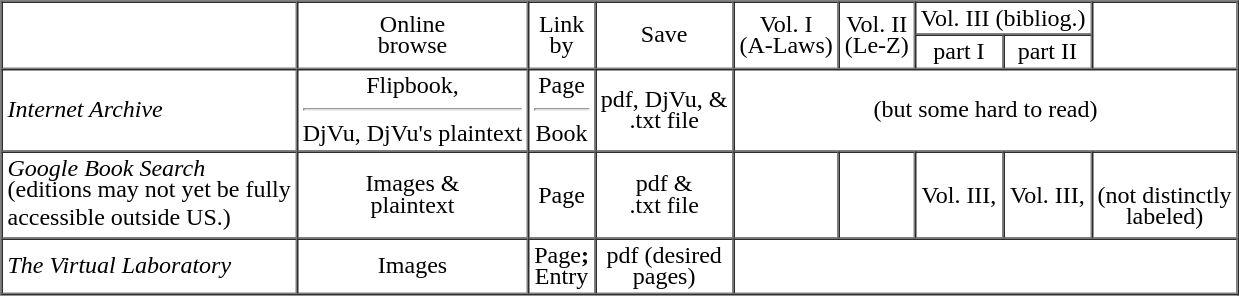<table style="text-align: center; line-height:90%" border=1 cellspacing=0 cellpadding=3>
<tr>
<td align=left rowSpan=2> </td>
<td rowSpan=2>Online<br>browse</td>
<td rowSpan=2>Link<br>by</td>
<td rowSpan=2>Save</td>
<td rowSpan=2>Vol. I<br>(A-Laws)</td>
<td rowSpan=2>Vol. II<br>(Le-Z)</td>
<td colSpan=2>Vol. III (bibliog.)</td>
<td rowSpan=2> </td>
</tr>
<tr>
<td>part I</td>
<td>part II</td>
</tr>
<tr>
<td align=left><em>Internet Archive</em></td>
<td>Flipbook, <hr>DjVu, DjVu's plaintext</td>
<td>Page<hr>Book</td>
<td>pdf, DjVu, &<br>.txt file</td>
<td colSpan=5> (but some hard to read)</td>
</tr>
<tr>
<td style="padding-bottom:0.3em" align=left><em>Google Book Search</em><br>(editions may not yet be fully<br>accessible outside US.<sup><strong><a href='#'></a></strong></sup>)</td>
<td>Images &<br>plaintext</td>
<td>Page</td>
<td>pdf &<br>.txt file</td>
<td></td>
<td></td>
<td>Vol. III,<br></td>
<td>Vol. III,<br></td>
<td><br>(not distinctly <br>labeled)</td>
</tr>
<tr>
<td align=left><em>The Virtual Laboratory</em></td>
<td>Images</td>
<td>Page<strong>;</strong><br>Entry</td>
<td>pdf (desired<br>pages)</td>
<td colSpan=5><br><div></div>
<div></div></td>
</tr>
</table>
